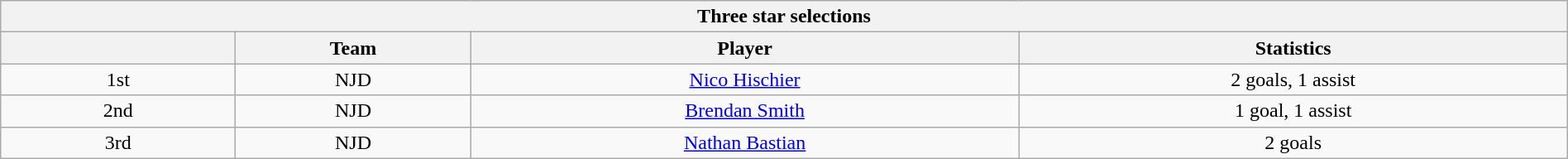<table class="wikitable" style="width:100%;text-align: center;">
<tr>
<th colspan=4>Three star selections</th>
</tr>
<tr>
<th style="width:15%;"></th>
<th style="width:15%;">Team</th>
<th style="width:35%;">Player</th>
<th style="width:35%;">Statistics</th>
</tr>
<tr>
<td>1st</td>
<td>NJD</td>
<td><a href='#'>Nico Hischier</a></td>
<td>2 goals, 1 assist</td>
</tr>
<tr>
<td>2nd</td>
<td>NJD</td>
<td><a href='#'>Brendan Smith</a></td>
<td>1 goal, 1 assist</td>
</tr>
<tr>
<td>3rd</td>
<td>NJD</td>
<td><a href='#'>Nathan Bastian</a></td>
<td>2 goals</td>
</tr>
</table>
